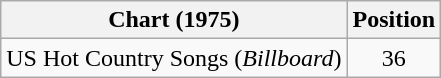<table class="wikitable">
<tr>
<th>Chart (1975)</th>
<th>Position</th>
</tr>
<tr>
<td>US Hot Country Songs (<em>Billboard</em>)</td>
<td align="center">36</td>
</tr>
</table>
